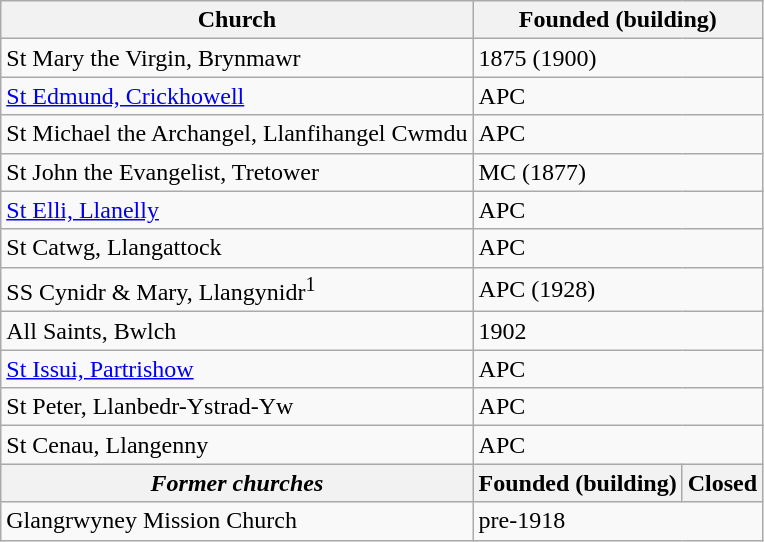<table class="wikitable">
<tr>
<th>Church</th>
<th colspan="2">Founded (building)</th>
</tr>
<tr>
<td>St Mary the Virgin, Brynmawr</td>
<td colspan="2">1875 (1900)</td>
</tr>
<tr>
<td><a href='#'>St Edmund, Crickhowell</a></td>
<td colspan="2">APC</td>
</tr>
<tr>
<td>St Michael the Archangel, Llanfihangel Cwmdu</td>
<td colspan="2">APC</td>
</tr>
<tr>
<td>St John the Evangelist, Tretower</td>
<td colspan="2">MC (1877)</td>
</tr>
<tr>
<td><a href='#'>St Elli, Llanelly</a></td>
<td colspan="2">APC</td>
</tr>
<tr>
<td>St Catwg, Llangattock</td>
<td colspan="2">APC</td>
</tr>
<tr>
<td>SS Cynidr & Mary, Llangynidr<sup>1</sup></td>
<td colspan="2">APC (1928)</td>
</tr>
<tr>
<td>All Saints, Bwlch</td>
<td colspan="2">1902</td>
</tr>
<tr>
<td><a href='#'>St Issui, Partrishow</a></td>
<td colspan="2">APC</td>
</tr>
<tr>
<td>St Peter, Llanbedr-Ystrad-Yw</td>
<td colspan="2">APC</td>
</tr>
<tr>
<td>St Cenau, Llangenny</td>
<td colspan="2">APC</td>
</tr>
<tr>
<th><em>Former churches</em></th>
<th>Founded (building)</th>
<th>Closed</th>
</tr>
<tr>
<td>Glangrwyney Mission Church</td>
<td colspan="2">pre-1918</td>
</tr>
</table>
